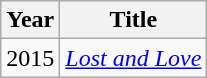<table class="wikitable">
<tr>
<th>Year</th>
<th>Title</th>
</tr>
<tr>
<td>2015</td>
<td><em><a href='#'>Lost and Love</a></em></td>
</tr>
</table>
